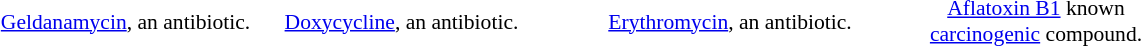<table>
<tr>
<td></td>
<td></td>
<td></td>
<td></td>
</tr>
<tr>
<td style="text-align: center; font-size: 90%;" width=180px><a href='#'>Geldanamycin</a>, an antibiotic.</td>
<td style="text-align: center; font-size: 90%;" width=180px><a href='#'>Doxycycline</a>, an antibiotic.</td>
<td style="text-align: center; font-size: 90%;" width=250px><a href='#'>Erythromycin</a>, an antibiotic.</td>
<td style="text-align: center; font-size: 90%;" width=150px><a href='#'>Aflatoxin B1</a> known <a href='#'>carcinogenic</a> compound.</td>
</tr>
</table>
